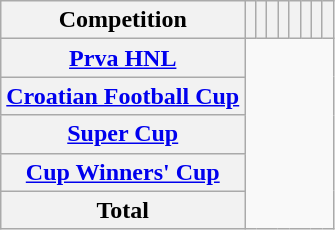<table class="wikitable sortable plainrowheaders" style="text-align:center;">
<tr>
<th scope=col>Competition</th>
<th scope=col></th>
<th scope=col></th>
<th scope=col></th>
<th scope=col></th>
<th scope=col></th>
<th scope=col></th>
<th scope=col></th>
<th scope=col></th>
</tr>
<tr>
<th scope=row align=left><a href='#'>Prva HNL</a><br></th>
</tr>
<tr>
<th scope=row align=left><a href='#'>Croatian Football Cup</a><br></th>
</tr>
<tr>
<th scope=row align=left><a href='#'>Super Cup</a><br></th>
</tr>
<tr>
<th scope=row align=left><a href='#'>Cup Winners' Cup</a><br></th>
</tr>
<tr>
<th scope=row>Total<br></th>
</tr>
</table>
